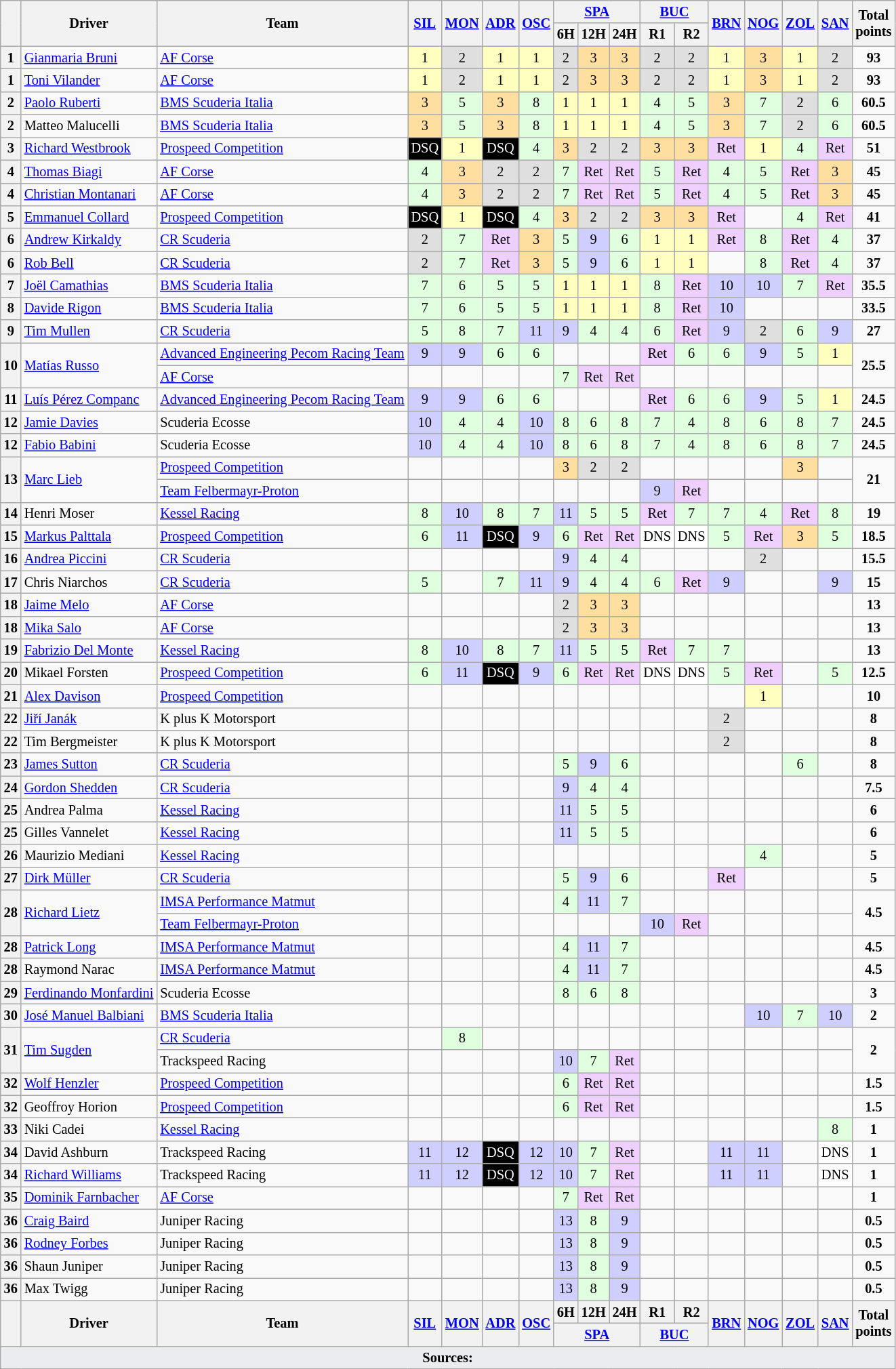<table class="wikitable" style="font-size: 85%; text-align:center;">
<tr>
<th rowspan=2 valign=middle></th>
<th rowspan=2 valign=middle>Driver</th>
<th rowspan=2 valign=middle>Team</th>
<th rowspan=2><a href='#'>SIL</a><br></th>
<th rowspan=2><a href='#'>MON</a><br></th>
<th rowspan=2><a href='#'>ADR</a><br></th>
<th rowspan=2><a href='#'>OSC</a><br></th>
<th colspan=3><a href='#'>SPA</a> </th>
<th colspan=2><a href='#'>BUC</a> </th>
<th rowspan=2><a href='#'>BRN</a><br></th>
<th rowspan=2><a href='#'>NOG</a><br></th>
<th rowspan=2><a href='#'>ZOL</a><br></th>
<th rowspan=2><a href='#'>SAN</a><br></th>
<th rowspan=2 valign=middle>Total<br>points</th>
</tr>
<tr>
<th>6H</th>
<th>12H</th>
<th>24H</th>
<th>R1</th>
<th>R2</th>
</tr>
<tr>
<th>1</th>
<td align=left> <a href='#'>Gianmaria Bruni</a></td>
<td align=left> <a href='#'>AF Corse</a></td>
<td style="background:#FFFFBF;">1</td>
<td style="background:#DFDFDF;">2</td>
<td style="background:#FFFFBF;">1</td>
<td style="background:#FFFFBF;">1</td>
<td style="background:#DFDFDF;">2</td>
<td style="background:#FFDF9F;">3</td>
<td style="background:#FFDF9F;">3</td>
<td style="background:#DFDFDF;">2</td>
<td style="background:#DFDFDF;">2</td>
<td style="background:#FFFFBF;">1</td>
<td style="background:#FFDF9F;">3</td>
<td style="background:#FFFFBF;">1</td>
<td style="background:#DFDFDF;">2</td>
<td><strong>93</strong></td>
</tr>
<tr>
<th>1</th>
<td align=left> <a href='#'>Toni Vilander</a></td>
<td align=left> <a href='#'>AF Corse</a></td>
<td style="background:#FFFFBF;">1</td>
<td style="background:#DFDFDF;">2</td>
<td style="background:#FFFFBF;">1</td>
<td style="background:#FFFFBF;">1</td>
<td style="background:#DFDFDF;">2</td>
<td style="background:#FFDF9F;">3</td>
<td style="background:#FFDF9F;">3</td>
<td style="background:#DFDFDF;">2</td>
<td style="background:#DFDFDF;">2</td>
<td style="background:#FFFFBF;">1</td>
<td style="background:#FFDF9F;">3</td>
<td style="background:#FFFFBF;">1</td>
<td style="background:#DFDFDF;">2</td>
<td><strong>93</strong></td>
</tr>
<tr>
<th>2</th>
<td align=left> <a href='#'>Paolo Ruberti</a></td>
<td align=left> <a href='#'>BMS Scuderia Italia</a></td>
<td style="background:#FFDF9F;">3</td>
<td style="background:#DFFFDF;">5</td>
<td style="background:#FFDF9F;">3</td>
<td style="background:#DFFFDF;">8</td>
<td style="background:#FFFFBF;">1</td>
<td style="background:#FFFFBF;">1</td>
<td style="background:#FFFFBF;">1</td>
<td style="background:#DFFFDF;">4</td>
<td style="background:#DFFFDF;">5</td>
<td style="background:#FFDF9F;">3</td>
<td style="background:#DFFFDF;">7</td>
<td style="background:#DFDFDF;">2</td>
<td style="background:#DFFFDF;">6</td>
<td><strong>60.5</strong></td>
</tr>
<tr>
<th>2</th>
<td align=left> Matteo Malucelli</td>
<td align=left> <a href='#'>BMS Scuderia Italia</a></td>
<td style="background:#FFDF9F;">3</td>
<td style="background:#DFFFDF;">5</td>
<td style="background:#FFDF9F;">3</td>
<td style="background:#DFFFDF;">8</td>
<td style="background:#FFFFBF;">1</td>
<td style="background:#FFFFBF;">1</td>
<td style="background:#FFFFBF;">1</td>
<td style="background:#DFFFDF;">4</td>
<td style="background:#DFFFDF;">5</td>
<td style="background:#FFDF9F;">3</td>
<td style="background:#DFFFDF;">7</td>
<td style="background:#DFDFDF;">2</td>
<td style="background:#DFFFDF;">6</td>
<td><strong>60.5</strong></td>
</tr>
<tr>
<th>3</th>
<td align=left> <a href='#'>Richard Westbrook</a></td>
<td align=left> <a href='#'>Prospeed Competition</a></td>
<td style="background-color:#000000; color:white">DSQ</td>
<td style="background:#FFFFBF;">1</td>
<td style="background-color:#000000; color:white">DSQ</td>
<td style="background:#DFFFDF;">4</td>
<td style="background:#FFDF9F;">3</td>
<td style="background:#DFDFDF;">2</td>
<td style="background:#DFDFDF;">2</td>
<td style="background:#FFDF9F;">3</td>
<td style="background:#FFDF9F;">3</td>
<td style="background:#EFCFFF;">Ret</td>
<td style="background:#FFFFBF;">1</td>
<td style="background:#DFFFDF;">4</td>
<td style="background:#EFCFFF;">Ret</td>
<td><strong>51</strong></td>
</tr>
<tr>
<th>4</th>
<td align=left> <a href='#'>Thomas Biagi</a></td>
<td align=left> <a href='#'>AF Corse</a></td>
<td style="background:#DFFFDF;">4</td>
<td style="background:#FFDF9F;">3</td>
<td style="background:#DFDFDF;">2</td>
<td style="background:#DFDFDF;">2</td>
<td style="background:#DFFFDF;">7</td>
<td style="background:#EFCFFF;">Ret</td>
<td style="background:#EFCFFF;">Ret</td>
<td style="background:#DFFFDF;">5</td>
<td style="background:#EFCFFF;">Ret</td>
<td style="background:#DFFFDF;">4</td>
<td style="background:#DFFFDF;">5</td>
<td style="background:#EFCFFF;">Ret</td>
<td style="background:#FFDF9F;">3</td>
<td><strong>45</strong></td>
</tr>
<tr>
<th>4</th>
<td align=left> <a href='#'>Christian Montanari</a></td>
<td align=left> <a href='#'>AF Corse</a></td>
<td style="background:#DFFFDF;">4</td>
<td style="background:#FFDF9F;">3</td>
<td style="background:#DFDFDF;">2</td>
<td style="background:#DFDFDF;">2</td>
<td style="background:#DFFFDF;">7</td>
<td style="background:#EFCFFF;">Ret</td>
<td style="background:#EFCFFF;">Ret</td>
<td style="background:#DFFFDF;">5</td>
<td style="background:#EFCFFF;">Ret</td>
<td style="background:#DFFFDF;">4</td>
<td style="background:#DFFFDF;">5</td>
<td style="background:#EFCFFF;">Ret</td>
<td style="background:#FFDF9F;">3</td>
<td><strong>45</strong></td>
</tr>
<tr>
<th>5</th>
<td align=left> <a href='#'>Emmanuel Collard</a></td>
<td align=left> <a href='#'>Prospeed Competition</a></td>
<td style="background-color:#000000; color:white">DSQ</td>
<td style="background:#FFFFBF;">1</td>
<td style="background-color:#000000; color:white">DSQ</td>
<td style="background:#DFFFDF;">4</td>
<td style="background:#FFDF9F;">3</td>
<td style="background:#DFDFDF;">2</td>
<td style="background:#DFDFDF;">2</td>
<td style="background:#FFDF9F;">3</td>
<td style="background:#FFDF9F;">3</td>
<td style="background:#EFCFFF;">Ret</td>
<td></td>
<td style="background:#DFFFDF;">4</td>
<td style="background:#EFCFFF;">Ret</td>
<td><strong>41</strong></td>
</tr>
<tr>
<th>6</th>
<td align=left> <a href='#'>Andrew Kirkaldy</a></td>
<td align=left> <a href='#'>CR Scuderia</a></td>
<td style="background:#DFDFDF;">2</td>
<td style="background:#DFFFDF;">7</td>
<td style="background:#EFCFFF;">Ret</td>
<td style="background:#FFDF9F;">3</td>
<td style="background:#DFFFDF;">5</td>
<td style="background:#CFCFFF;">9</td>
<td style="background:#DFFFDF;">6</td>
<td style="background:#FFFFBF;">1</td>
<td style="background:#FFFFBF;">1</td>
<td style="background:#EFCFFF;">Ret</td>
<td style="background:#DFFFDF;">8</td>
<td style="background:#EFCFFF;">Ret</td>
<td style="background:#DFFFDF;">4</td>
<td><strong>37</strong></td>
</tr>
<tr>
<th>6</th>
<td align=left> <a href='#'>Rob Bell</a></td>
<td align=left> <a href='#'>CR Scuderia</a></td>
<td style="background:#DFDFDF;">2</td>
<td style="background:#DFFFDF;">7</td>
<td style="background:#EFCFFF;">Ret</td>
<td style="background:#FFDF9F;">3</td>
<td style="background:#DFFFDF;">5</td>
<td style="background:#CFCFFF;">9</td>
<td style="background:#DFFFDF;">6</td>
<td style="background:#FFFFBF;">1</td>
<td style="background:#FFFFBF;">1</td>
<td></td>
<td style="background:#DFFFDF;">8</td>
<td style="background:#EFCFFF;">Ret</td>
<td style="background:#DFFFDF;">4</td>
<td><strong>37</strong></td>
</tr>
<tr>
<th>7</th>
<td align=left> <a href='#'>Joël Camathias</a></td>
<td align=left> <a href='#'>BMS Scuderia Italia</a></td>
<td style="background:#DFFFDF;">7</td>
<td style="background:#DFFFDF;">6</td>
<td style="background:#DFFFDF;">5</td>
<td style="background:#DFFFDF;">5</td>
<td style="background:#FFFFBF;">1</td>
<td style="background:#FFFFBF;">1</td>
<td style="background:#FFFFBF;">1</td>
<td style="background:#DFFFDF;">8</td>
<td style="background:#EFCFFF;">Ret</td>
<td style="background:#CFCFFF;">10</td>
<td style="background:#CFCFFF;">10</td>
<td style="background:#DFFFDF;">7</td>
<td style="background:#EFCFFF;">Ret</td>
<td><strong>35.5</strong></td>
</tr>
<tr>
<th>8</th>
<td align=left> <a href='#'>Davide Rigon</a></td>
<td align=left> <a href='#'>BMS Scuderia Italia</a></td>
<td style="background:#DFFFDF;">7</td>
<td style="background:#DFFFDF;">6</td>
<td style="background:#DFFFDF;">5</td>
<td style="background:#DFFFDF;">5</td>
<td style="background:#FFFFBF;">1</td>
<td style="background:#FFFFBF;">1</td>
<td style="background:#FFFFBF;">1</td>
<td style="background:#DFFFDF;">8</td>
<td style="background:#EFCFFF;">Ret</td>
<td style="background:#CFCFFF;">10</td>
<td></td>
<td></td>
<td></td>
<td><strong>33.5</strong></td>
</tr>
<tr>
<th>9</th>
<td align=left> <a href='#'>Tim Mullen</a></td>
<td align=left> <a href='#'>CR Scuderia</a></td>
<td style="background:#DFFFDF;">5</td>
<td style="background:#DFFFDF;">8</td>
<td style="background:#DFFFDF;">7</td>
<td style="background:#CFCFFF;">11</td>
<td style="background:#CFCFFF;">9</td>
<td style="background:#DFFFDF;">4</td>
<td style="background:#DFFFDF;">4</td>
<td style="background:#DFFFDF;">6</td>
<td style="background:#EFCFFF;">Ret</td>
<td style="background:#CFCFFF;">9</td>
<td style="background:#DFDFDF;">2</td>
<td style="background:#DFFFDF;">6</td>
<td style="background:#CFCFFF;">9</td>
<td><strong>27</strong></td>
</tr>
<tr>
<th rowspan=2>10</th>
<td rowspan=2 align=left> <a href='#'>Matías Russo</a></td>
<td align=left> <a href='#'>Advanced Engineering Pecom Racing Team</a></td>
<td style="background:#CFCFFF;">9</td>
<td style="background:#CFCFFF;">9</td>
<td style="background:#DFFFDF;">6</td>
<td style="background:#DFFFDF;">6</td>
<td></td>
<td></td>
<td></td>
<td style="background:#EFCFFF;">Ret</td>
<td style="background:#DFFFDF;">6</td>
<td style="background:#DFFFDF;">6</td>
<td style="background:#CFCFFF;">9</td>
<td style="background:#DFFFDF;">5</td>
<td style="background:#FFFFBF;">1</td>
<td rowspan=2><strong>25.5</strong></td>
</tr>
<tr>
<td align=left> <a href='#'>AF Corse</a></td>
<td></td>
<td></td>
<td></td>
<td></td>
<td style="background:#DFFFDF;">7</td>
<td style="background:#EFCFFF;">Ret</td>
<td style="background:#EFCFFF;">Ret</td>
<td></td>
<td></td>
<td></td>
<td></td>
<td></td>
<td></td>
</tr>
<tr>
<th>11</th>
<td align=left> <a href='#'>Luís Pérez Companc</a></td>
<td align=left> <a href='#'>Advanced Engineering Pecom Racing Team</a></td>
<td style="background:#CFCFFF;">9</td>
<td style="background:#CFCFFF;">9</td>
<td style="background:#DFFFDF;">6</td>
<td style="background:#DFFFDF;">6</td>
<td></td>
<td></td>
<td></td>
<td style="background:#EFCFFF;">Ret</td>
<td style="background:#DFFFDF;">6</td>
<td style="background:#DFFFDF;">6</td>
<td style="background:#CFCFFF;">9</td>
<td style="background:#DFFFDF;">5</td>
<td style="background:#FFFFBF;">1</td>
<td><strong>24.5</strong></td>
</tr>
<tr>
<th>12</th>
<td align=left> <a href='#'>Jamie Davies</a></td>
<td align=left> Scuderia Ecosse</td>
<td style="background:#CFCFFF;">10</td>
<td style="background:#DFFFDF;">4</td>
<td style="background:#DFFFDF;">4</td>
<td style="background:#CFCFFF;">10</td>
<td style="background:#DFFFDF;">8</td>
<td style="background:#DFFFDF;">6</td>
<td style="background:#DFFFDF;">8</td>
<td style="background:#DFFFDF;">7</td>
<td style="background:#DFFFDF;">4</td>
<td style="background:#DFFFDF;">8</td>
<td style="background:#DFFFDF;">6</td>
<td style="background:#DFFFDF;">8</td>
<td style="background:#DFFFDF;">7</td>
<td><strong>24.5</strong></td>
</tr>
<tr>
<th>12</th>
<td align=left> <a href='#'>Fabio Babini</a></td>
<td align=left> Scuderia Ecosse</td>
<td style="background:#CFCFFF;">10</td>
<td style="background:#DFFFDF;">4</td>
<td style="background:#DFFFDF;">4</td>
<td style="background:#CFCFFF;">10</td>
<td style="background:#DFFFDF;">8</td>
<td style="background:#DFFFDF;">6</td>
<td style="background:#DFFFDF;">8</td>
<td style="background:#DFFFDF;">7</td>
<td style="background:#DFFFDF;">4</td>
<td style="background:#DFFFDF;">8</td>
<td style="background:#DFFFDF;">6</td>
<td style="background:#DFFFDF;">8</td>
<td style="background:#DFFFDF;">7</td>
<td><strong>24.5</strong></td>
</tr>
<tr>
<th rowspan=2>13</th>
<td rowspan=2 align=left> <a href='#'>Marc Lieb</a></td>
<td align=left> <a href='#'>Prospeed Competition</a></td>
<td></td>
<td></td>
<td></td>
<td></td>
<td style="background:#FFDF9F;">3</td>
<td style="background:#DFDFDF;">2</td>
<td style="background:#DFDFDF;">2</td>
<td></td>
<td></td>
<td></td>
<td></td>
<td style="background:#FFDF9F;">3</td>
<td></td>
<td rowspan=2><strong>21</strong></td>
</tr>
<tr>
<td align=left> <a href='#'>Team Felbermayr-Proton</a></td>
<td></td>
<td></td>
<td></td>
<td></td>
<td></td>
<td></td>
<td></td>
<td style="background:#CFCFFF;">9</td>
<td style="background:#EFCFFF;">Ret</td>
<td></td>
<td></td>
<td></td>
<td></td>
</tr>
<tr>
<th>14</th>
<td align=left> Henri Moser</td>
<td align=left> <a href='#'>Kessel Racing</a></td>
<td style="background:#DFFFDF;">8</td>
<td style="background:#CFCFFF;">10</td>
<td style="background:#DFFFDF;">8</td>
<td style="background:#DFFFDF;">7</td>
<td style="background:#CFCFFF;">11</td>
<td style="background:#DFFFDF;">5</td>
<td style="background:#DFFFDF;">5</td>
<td style="background:#EFCFFF;">Ret</td>
<td style="background:#DFFFDF;">7</td>
<td style="background:#DFFFDF;">7</td>
<td style="background:#DFFFDF;">4</td>
<td style="background:#EFCFFF;">Ret</td>
<td style="background:#DFFFDF;">8</td>
<td><strong>19</strong></td>
</tr>
<tr>
<th>15</th>
<td align=left> <a href='#'>Markus Palttala</a></td>
<td align=left> <a href='#'>Prospeed Competition</a></td>
<td style="background:#DFFFDF;">6</td>
<td style="background:#CFCFFF;">11</td>
<td style="background-color:#000000; color:white">DSQ</td>
<td style="background:#CFCFFF;">9</td>
<td style="background:#DFFFDF;">6</td>
<td style="background:#EFCFFF;">Ret</td>
<td style="background:#EFCFFF;">Ret</td>
<td style="background:#FFFFFF;">DNS</td>
<td style="background:#FFFFFF;">DNS</td>
<td style="background:#DFFFDF;">5</td>
<td style="background:#EFCFFF;">Ret</td>
<td style="background:#FFDF9F;">3</td>
<td style="background:#DFFFDF;">5</td>
<td><strong>18.5</strong></td>
</tr>
<tr>
<th>16</th>
<td align=left> <a href='#'>Andrea Piccini</a></td>
<td align=left> <a href='#'>CR Scuderia</a></td>
<td></td>
<td></td>
<td></td>
<td></td>
<td style="background:#CFCFFF;">9</td>
<td style="background:#DFFFDF;">4</td>
<td style="background:#DFFFDF;">4</td>
<td></td>
<td></td>
<td></td>
<td style="background:#DFDFDF;">2</td>
<td></td>
<td></td>
<td><strong>15.5</strong></td>
</tr>
<tr>
<th>17</th>
<td align=left> Chris Niarchos</td>
<td align=left> <a href='#'>CR Scuderia</a></td>
<td style="background:#DFFFDF;">5</td>
<td></td>
<td style="background:#DFFFDF;">7</td>
<td style="background:#CFCFFF;">11</td>
<td style="background:#CFCFFF;">9</td>
<td style="background:#DFFFDF;">4</td>
<td style="background:#DFFFDF;">4</td>
<td style="background:#DFFFDF;">6</td>
<td style="background:#EFCFFF;">Ret</td>
<td style="background:#CFCFFF;">9</td>
<td></td>
<td></td>
<td style="background:#CFCFFF;">9</td>
<td><strong>15</strong></td>
</tr>
<tr>
<th>18</th>
<td align=left> <a href='#'>Jaime Melo</a></td>
<td align=left> <a href='#'>AF Corse</a></td>
<td></td>
<td></td>
<td></td>
<td></td>
<td style="background:#DFDFDF;">2</td>
<td style="background:#FFDF9F;">3</td>
<td style="background:#FFDF9F;">3</td>
<td></td>
<td></td>
<td></td>
<td></td>
<td></td>
<td></td>
<td><strong>13</strong></td>
</tr>
<tr>
<th>18</th>
<td align=left> <a href='#'>Mika Salo</a></td>
<td align=left> <a href='#'>AF Corse</a></td>
<td></td>
<td></td>
<td></td>
<td></td>
<td style="background:#DFDFDF;">2</td>
<td style="background:#FFDF9F;">3</td>
<td style="background:#FFDF9F;">3</td>
<td></td>
<td></td>
<td></td>
<td></td>
<td></td>
<td></td>
<td><strong>13</strong></td>
</tr>
<tr>
<th>19</th>
<td align=left> <a href='#'>Fabrizio Del Monte</a></td>
<td align=left> <a href='#'>Kessel Racing</a></td>
<td style="background:#DFFFDF;">8</td>
<td style="background:#CFCFFF;">10</td>
<td style="background:#DFFFDF;">8</td>
<td style="background:#DFFFDF;">7</td>
<td style="background:#CFCFFF;">11</td>
<td style="background:#DFFFDF;">5</td>
<td style="background:#DFFFDF;">5</td>
<td style="background:#EFCFFF;">Ret</td>
<td style="background:#DFFFDF;">7</td>
<td style="background:#DFFFDF;">7</td>
<td></td>
<td></td>
<td></td>
<td><strong>13</strong></td>
</tr>
<tr>
<th>20</th>
<td align=left> Mikael Forsten</td>
<td align=left> <a href='#'>Prospeed Competition</a></td>
<td style="background:#DFFFDF;">6</td>
<td style="background:#CFCFFF;">11</td>
<td style="background-color:#000000; color:white">DSQ</td>
<td style="background:#CFCFFF;">9</td>
<td style="background:#DFFFDF;">6</td>
<td style="background:#EFCFFF;">Ret</td>
<td style="background:#EFCFFF;">Ret</td>
<td style="background:#FFFFFF;">DNS</td>
<td style="background:#FFFFFF;">DNS</td>
<td style="background:#DFFFDF;">5</td>
<td style="background:#EFCFFF;">Ret</td>
<td></td>
<td style="background:#DFFFDF;">5</td>
<td><strong>12.5</strong></td>
</tr>
<tr>
<th>21</th>
<td align=left> <a href='#'>Alex Davison</a></td>
<td align=left> <a href='#'>Prospeed Competition</a></td>
<td></td>
<td></td>
<td></td>
<td></td>
<td></td>
<td></td>
<td></td>
<td></td>
<td></td>
<td></td>
<td style="background:#FFFFBF;">1</td>
<td></td>
<td></td>
<td><strong>10</strong></td>
</tr>
<tr>
<th>22</th>
<td align=left> <a href='#'>Jiří Janák</a></td>
<td align=left> K plus K Motorsport</td>
<td></td>
<td></td>
<td></td>
<td></td>
<td></td>
<td></td>
<td></td>
<td></td>
<td></td>
<td style="background:#DFDFDF;">2</td>
<td></td>
<td></td>
<td></td>
<td><strong>8</strong></td>
</tr>
<tr>
<th>22</th>
<td align=left> Tim Bergmeister</td>
<td align=left> K plus K Motorsport</td>
<td></td>
<td></td>
<td></td>
<td></td>
<td></td>
<td></td>
<td></td>
<td></td>
<td></td>
<td style="background:#DFDFDF;">2</td>
<td></td>
<td></td>
<td></td>
<td><strong>8</strong></td>
</tr>
<tr>
<th>23</th>
<td align=left> <a href='#'>James Sutton</a></td>
<td align=left> <a href='#'>CR Scuderia</a></td>
<td></td>
<td></td>
<td></td>
<td></td>
<td style="background:#DFFFDF;">5</td>
<td style="background:#CFCFFF;">9</td>
<td style="background:#DFFFDF;">6</td>
<td></td>
<td></td>
<td></td>
<td></td>
<td style="background:#DFFFDF;">6</td>
<td></td>
<td><strong>8</strong></td>
</tr>
<tr>
<th>24</th>
<td align=left> <a href='#'>Gordon Shedden</a></td>
<td align=left> <a href='#'>CR Scuderia</a></td>
<td></td>
<td></td>
<td></td>
<td></td>
<td style="background:#CFCFFF;">9</td>
<td style="background:#DFFFDF;">4</td>
<td style="background:#DFFFDF;">4</td>
<td></td>
<td></td>
<td></td>
<td></td>
<td></td>
<td></td>
<td><strong>7.5</strong></td>
</tr>
<tr>
<th>25</th>
<td align=left> Andrea Palma</td>
<td align=left> <a href='#'>Kessel Racing</a></td>
<td></td>
<td></td>
<td></td>
<td></td>
<td style="background:#CFCFFF;">11</td>
<td style="background:#DFFFDF;">5</td>
<td style="background:#DFFFDF;">5</td>
<td></td>
<td></td>
<td></td>
<td></td>
<td></td>
<td></td>
<td><strong>6</strong></td>
</tr>
<tr>
<th>25</th>
<td align=left> Gilles Vannelet</td>
<td align=left> <a href='#'>Kessel Racing</a></td>
<td></td>
<td></td>
<td></td>
<td></td>
<td style="background:#CFCFFF;">11</td>
<td style="background:#DFFFDF;">5</td>
<td style="background:#DFFFDF;">5</td>
<td></td>
<td></td>
<td></td>
<td></td>
<td></td>
<td></td>
<td><strong>6</strong></td>
</tr>
<tr>
<th>26</th>
<td align=left> Maurizio Mediani</td>
<td align=left> <a href='#'>Kessel Racing</a></td>
<td></td>
<td></td>
<td></td>
<td></td>
<td></td>
<td></td>
<td></td>
<td></td>
<td></td>
<td></td>
<td style="background:#DFFFDF;">4</td>
<td></td>
<td></td>
<td><strong>5</strong></td>
</tr>
<tr>
<th>27</th>
<td align=left> <a href='#'>Dirk Müller</a></td>
<td align=left> <a href='#'>CR Scuderia</a></td>
<td></td>
<td></td>
<td></td>
<td></td>
<td style="background:#DFFFDF;">5</td>
<td style="background:#CFCFFF;">9</td>
<td style="background:#DFFFDF;">6</td>
<td></td>
<td></td>
<td style="background:#EFCFFF;">Ret</td>
<td></td>
<td></td>
<td></td>
<td><strong>5</strong></td>
</tr>
<tr>
<th rowspan=2>28</th>
<td rowspan=2 align=left> <a href='#'>Richard Lietz</a></td>
<td align=left> <a href='#'>IMSA Performance Matmut</a></td>
<td></td>
<td></td>
<td></td>
<td></td>
<td style="background:#DFFFDF;">4</td>
<td style="background:#CFCFFF;">11</td>
<td style="background:#DFFFDF;">7</td>
<td></td>
<td></td>
<td></td>
<td></td>
<td></td>
<td></td>
<td rowspan=2><strong>4.5</strong></td>
</tr>
<tr>
<td align=left> <a href='#'>Team Felbermayr-Proton</a></td>
<td></td>
<td></td>
<td></td>
<td></td>
<td></td>
<td></td>
<td></td>
<td style="background:#CFCFFF;">10</td>
<td style="background:#EFCFFF;">Ret</td>
<td></td>
<td></td>
<td></td>
<td></td>
</tr>
<tr>
<th>28</th>
<td align=left> <a href='#'>Patrick Long</a></td>
<td align=left> <a href='#'>IMSA Performance Matmut</a></td>
<td></td>
<td></td>
<td></td>
<td></td>
<td style="background:#DFFFDF;">4</td>
<td style="background:#CFCFFF;">11</td>
<td style="background:#DFFFDF;">7</td>
<td></td>
<td></td>
<td></td>
<td></td>
<td></td>
<td></td>
<td><strong>4.5</strong></td>
</tr>
<tr>
<th>28</th>
<td align=left> Raymond Narac</td>
<td align=left> <a href='#'>IMSA Performance Matmut</a></td>
<td></td>
<td></td>
<td></td>
<td></td>
<td style="background:#DFFFDF;">4</td>
<td style="background:#CFCFFF;">11</td>
<td style="background:#DFFFDF;">7</td>
<td></td>
<td></td>
<td></td>
<td></td>
<td></td>
<td></td>
<td><strong>4.5</strong></td>
</tr>
<tr>
<th>29</th>
<td align=left> <a href='#'>Ferdinando Monfardini</a></td>
<td align=left> Scuderia Ecosse</td>
<td></td>
<td></td>
<td></td>
<td></td>
<td style="background:#DFFFDF;">8</td>
<td style="background:#DFFFDF;">6</td>
<td style="background:#DFFFDF;">8</td>
<td></td>
<td></td>
<td></td>
<td></td>
<td></td>
<td></td>
<td><strong>3</strong></td>
</tr>
<tr>
<th>30</th>
<td align=left> <a href='#'>José Manuel Balbiani</a></td>
<td align=left> <a href='#'>BMS Scuderia Italia</a></td>
<td></td>
<td></td>
<td></td>
<td></td>
<td></td>
<td></td>
<td></td>
<td></td>
<td></td>
<td></td>
<td style="background:#CFCFFF;">10</td>
<td style="background:#DFFFDF;">7</td>
<td style="background:#CFCFFF;">10</td>
<td><strong>2</strong></td>
</tr>
<tr>
<th rowspan=2>31</th>
<td rowspan=2 align=left> <a href='#'>Tim Sugden</a></td>
<td align=left> <a href='#'>CR Scuderia</a></td>
<td></td>
<td style="background:#DFFFDF;">8</td>
<td></td>
<td></td>
<td></td>
<td></td>
<td></td>
<td></td>
<td></td>
<td></td>
<td></td>
<td></td>
<td></td>
<td rowspan=2><strong>2</strong></td>
</tr>
<tr>
<td align=left> Trackspeed Racing</td>
<td></td>
<td></td>
<td></td>
<td></td>
<td style="background:#CFCFFF;">10</td>
<td style="background:#DFFFDF;">7</td>
<td style="background:#EFCFFF;">Ret</td>
<td></td>
<td></td>
<td></td>
<td></td>
<td></td>
<td></td>
</tr>
<tr>
<th>32</th>
<td align=left> <a href='#'>Wolf Henzler</a></td>
<td align=left> <a href='#'>Prospeed Competition</a></td>
<td></td>
<td></td>
<td></td>
<td></td>
<td style="background:#DFFFDF;">6</td>
<td style="background:#EFCFFF;">Ret</td>
<td style="background:#EFCFFF;">Ret</td>
<td></td>
<td></td>
<td></td>
<td></td>
<td></td>
<td></td>
<td><strong>1.5</strong></td>
</tr>
<tr>
<th>32</th>
<td align=left> Geoffroy Horion</td>
<td align=left> <a href='#'>Prospeed Competition</a></td>
<td></td>
<td></td>
<td></td>
<td></td>
<td style="background:#DFFFDF;">6</td>
<td style="background:#EFCFFF;">Ret</td>
<td style="background:#EFCFFF;">Ret</td>
<td></td>
<td></td>
<td></td>
<td></td>
<td></td>
<td></td>
<td><strong>1.5</strong></td>
</tr>
<tr>
<th>33</th>
<td align=left> Niki Cadei</td>
<td align=left> <a href='#'>Kessel Racing</a></td>
<td></td>
<td></td>
<td></td>
<td></td>
<td></td>
<td></td>
<td></td>
<td></td>
<td></td>
<td></td>
<td></td>
<td></td>
<td style="background:#DFFFDF;">8</td>
<td><strong>1</strong></td>
</tr>
<tr>
<th>34</th>
<td align=left> David Ashburn</td>
<td align=left> Trackspeed Racing</td>
<td style="background:#CFCFFF;">11</td>
<td style="background:#CFCFFF;">12</td>
<td style="background-color:#000000; color:white">DSQ</td>
<td style="background:#CFCFFF;">12</td>
<td style="background:#CFCFFF;">10</td>
<td style="background:#DFFFDF;">7</td>
<td style="background:#EFCFFF;">Ret</td>
<td></td>
<td></td>
<td style="background:#CFCFFF;">11</td>
<td style="background:#CFCFFF;">11</td>
<td></td>
<td style="background:#FFFFFF;">DNS</td>
<td align=center><strong>1</strong></td>
</tr>
<tr>
<th>34</th>
<td align=left> <a href='#'>Richard Williams</a></td>
<td align=left> Trackspeed Racing</td>
<td style="background:#CFCFFF;">11</td>
<td style="background:#CFCFFF;">12</td>
<td style="background-color:#000000; color:white">DSQ</td>
<td style="background:#CFCFFF;">12</td>
<td style="background:#CFCFFF;">10</td>
<td style="background:#DFFFDF;">7</td>
<td style="background:#EFCFFF;">Ret</td>
<td></td>
<td></td>
<td style="background:#CFCFFF;">11</td>
<td style="background:#CFCFFF;">11</td>
<td></td>
<td style="background:#FFFFFF;">DNS</td>
<td align=center><strong>1</strong></td>
</tr>
<tr>
<th>35</th>
<td align=left> <a href='#'>Dominik Farnbacher</a></td>
<td align=left> <a href='#'>AF Corse</a></td>
<td></td>
<td></td>
<td></td>
<td></td>
<td style="background:#DFFFDF;">7</td>
<td style="background:#EFCFFF;">Ret</td>
<td style="background:#EFCFFF;">Ret</td>
<td></td>
<td></td>
<td></td>
<td></td>
<td></td>
<td></td>
<td><strong>1</strong></td>
</tr>
<tr>
<th>36</th>
<td align=left> <a href='#'>Craig Baird</a></td>
<td align=left> Juniper Racing</td>
<td></td>
<td></td>
<td></td>
<td></td>
<td style="background:#CFCFFF;">13</td>
<td style="background:#DFFFDF;">8</td>
<td style="background:#CFCFFF;">9</td>
<td></td>
<td></td>
<td></td>
<td></td>
<td></td>
<td></td>
<td><strong>0.5</strong></td>
</tr>
<tr>
<th>36</th>
<td align=left> <a href='#'>Rodney Forbes</a></td>
<td align=left> Juniper Racing</td>
<td></td>
<td></td>
<td></td>
<td></td>
<td style="background:#CFCFFF;">13</td>
<td style="background:#DFFFDF;">8</td>
<td style="background:#CFCFFF;">9</td>
<td></td>
<td></td>
<td></td>
<td></td>
<td></td>
<td></td>
<td><strong>0.5</strong></td>
</tr>
<tr>
<th>36</th>
<td align=left> Shaun Juniper</td>
<td align=left> Juniper Racing</td>
<td></td>
<td></td>
<td></td>
<td></td>
<td style="background:#CFCFFF;">13</td>
<td style="background:#DFFFDF;">8</td>
<td style="background:#CFCFFF;">9</td>
<td></td>
<td></td>
<td></td>
<td></td>
<td></td>
<td></td>
<td><strong>0.5</strong></td>
</tr>
<tr>
<th>36</th>
<td align=left> Max Twigg</td>
<td align=left> Juniper Racing</td>
<td></td>
<td></td>
<td></td>
<td></td>
<td style="background:#CFCFFF;">13</td>
<td style="background:#DFFFDF;">8</td>
<td style="background:#CFCFFF;">9</td>
<td></td>
<td></td>
<td></td>
<td></td>
<td></td>
<td></td>
<td><strong>0.5</strong></td>
</tr>
<tr>
<th rowspan=2 valign=middle></th>
<th rowspan=2 valign=middle>Driver</th>
<th rowspan=2 valign=middle>Team</th>
<th rowspan=2><a href='#'>SIL</a><br></th>
<th rowspan=2><a href='#'>MON</a><br></th>
<th rowspan=2><a href='#'>ADR</a><br></th>
<th rowspan=2><a href='#'>OSC</a><br></th>
<th>6H</th>
<th>12H</th>
<th>24H</th>
<th>R1</th>
<th>R2</th>
<th rowspan=2><a href='#'>BRN</a><br></th>
<th rowspan=2><a href='#'>NOG</a><br></th>
<th rowspan=2><a href='#'>ZOL</a><br></th>
<th rowspan=2><a href='#'>SAN</a><br></th>
<th rowspan=2 valign=middle>Total<br>points</th>
</tr>
<tr>
<th colspan=3><a href='#'>SPA</a> </th>
<th colspan=2><a href='#'>BUC</a> </th>
</tr>
<tr class="sortbottom">
<td colspan="20" style="background-color:#EAECF0;text-align:center"><strong>Sources:</strong></td>
</tr>
</table>
